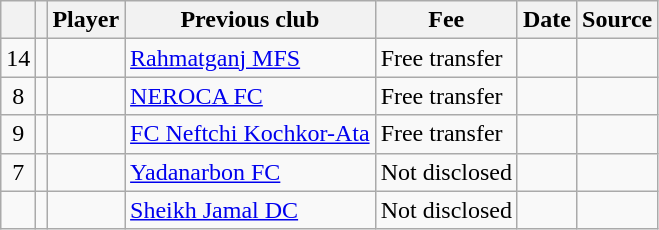<table class="wikitable plainrowheaders sortable">
<tr>
<th></th>
<th></th>
<th>Player</th>
<th>Previous club</th>
<th>Fee</th>
<th>Date</th>
<th>Source</th>
</tr>
<tr>
<td align=center>14</td>
<td align=center></td>
<td></td>
<td> <a href='#'>Rahmatganj MFS</a></td>
<td>Free transfer</td>
<td></td>
<td></td>
</tr>
<tr>
<td align=center>8</td>
<td align=center></td>
<td></td>
<td> <a href='#'>NEROCA FC</a></td>
<td>Free transfer</td>
<td></td>
<td></td>
</tr>
<tr>
<td align=center>9</td>
<td align=center></td>
<td></td>
<td> <a href='#'>FC Neftchi Kochkor-Ata</a></td>
<td>Free transfer</td>
<td></td>
<td></td>
</tr>
<tr>
<td align=center>7</td>
<td align=center></td>
<td></td>
<td> <a href='#'>Yadanarbon FC</a></td>
<td>Not disclosed</td>
<td></td>
<td></td>
</tr>
<tr>
<td align=center></td>
<td align=center><br></td>
<td></td>
<td> <a href='#'>Sheikh Jamal DC</a></td>
<td>Not disclosed</td>
<td></td>
<td></td>
</tr>
</table>
